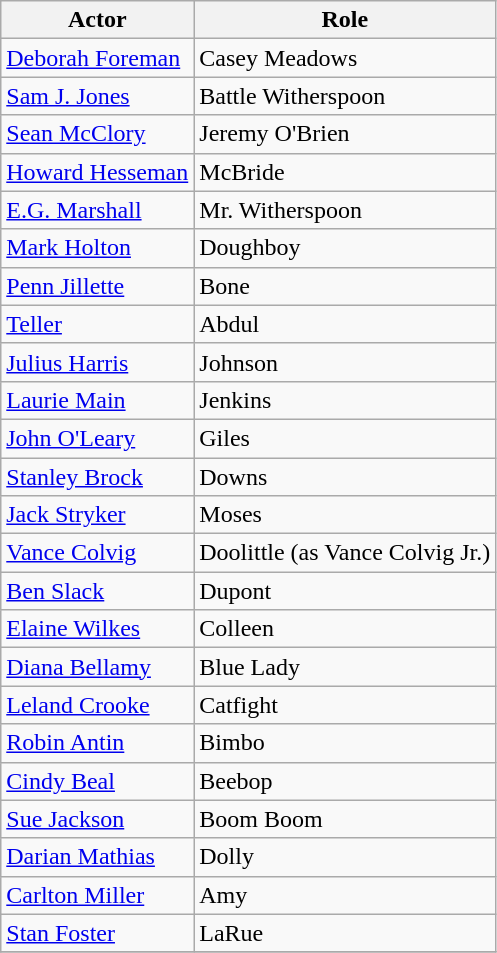<table class="wikitable">
<tr>
<th>Actor</th>
<th>Role</th>
</tr>
<tr>
<td><a href='#'>Deborah Foreman</a></td>
<td>Casey Meadows</td>
</tr>
<tr>
<td><a href='#'>Sam J. Jones</a></td>
<td>Battle Witherspoon</td>
</tr>
<tr>
<td><a href='#'>Sean McClory</a></td>
<td>Jeremy O'Brien</td>
</tr>
<tr>
<td><a href='#'>Howard Hesseman</a></td>
<td>McBride</td>
</tr>
<tr>
<td><a href='#'>E.G. Marshall</a></td>
<td>Mr. Witherspoon</td>
</tr>
<tr>
<td><a href='#'>Mark Holton</a></td>
<td>Doughboy</td>
</tr>
<tr>
<td><a href='#'>Penn Jillette</a></td>
<td>Bone</td>
</tr>
<tr>
<td><a href='#'>Teller</a></td>
<td>Abdul</td>
</tr>
<tr>
<td><a href='#'>Julius Harris</a></td>
<td>Johnson</td>
</tr>
<tr>
<td><a href='#'>Laurie Main</a></td>
<td>Jenkins</td>
</tr>
<tr>
<td><a href='#'>John O'Leary</a></td>
<td>Giles</td>
</tr>
<tr>
<td><a href='#'>Stanley Brock</a></td>
<td>Downs</td>
</tr>
<tr>
<td><a href='#'>Jack Stryker</a></td>
<td>Moses</td>
</tr>
<tr>
<td><a href='#'>Vance Colvig</a></td>
<td>Doolittle (as Vance Colvig Jr.)</td>
</tr>
<tr>
<td><a href='#'>Ben Slack</a></td>
<td>Dupont</td>
</tr>
<tr>
<td><a href='#'>Elaine Wilkes</a></td>
<td>Colleen</td>
</tr>
<tr>
<td><a href='#'>Diana Bellamy</a></td>
<td>Blue Lady</td>
</tr>
<tr>
<td><a href='#'>Leland Crooke</a></td>
<td>Catfight</td>
</tr>
<tr>
<td><a href='#'>Robin Antin</a></td>
<td>Bimbo</td>
</tr>
<tr>
<td><a href='#'>Cindy Beal</a></td>
<td>Beebop</td>
</tr>
<tr>
<td><a href='#'>Sue Jackson</a></td>
<td>Boom Boom</td>
</tr>
<tr>
<td><a href='#'>Darian Mathias</a></td>
<td>Dolly</td>
</tr>
<tr>
<td><a href='#'>Carlton Miller</a></td>
<td>Amy</td>
</tr>
<tr>
<td><a href='#'>Stan Foster</a></td>
<td>LaRue</td>
</tr>
<tr>
</tr>
</table>
